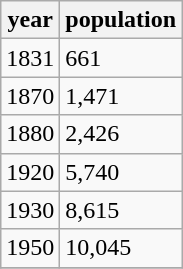<table class="wikitable">
<tr>
<th>year</th>
<th>population</th>
</tr>
<tr>
<td>1831</td>
<td>661 </td>
</tr>
<tr>
<td>1870</td>
<td>1,471 </td>
</tr>
<tr>
<td>1880</td>
<td>2,426</td>
</tr>
<tr>
<td>1920</td>
<td>5,740</td>
</tr>
<tr>
<td>1930</td>
<td>8,615</td>
</tr>
<tr>
<td>1950</td>
<td>10,045</td>
</tr>
<tr>
</tr>
</table>
